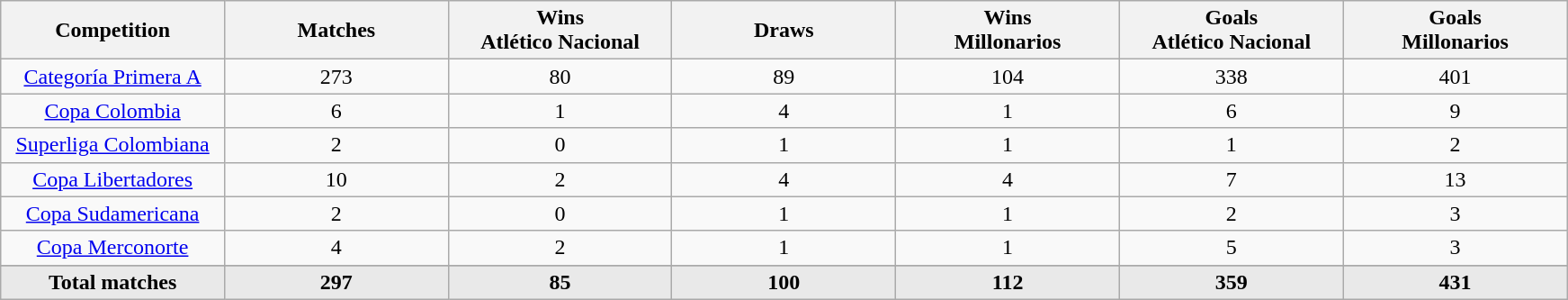<table class="wikitable" style="text-align: center">
<tr>
<th width="13%">Competition</th>
<th width="13%">Matches</th>
<th width="13%">Wins<br>Atlético Nacional</th>
<th width="13%">Draws</th>
<th width="13%">Wins<br>Millonarios</th>
<th width="13%">Goals<br>Atlético Nacional</th>
<th width="13%">Goals<br>Millonarios</th>
</tr>
<tr>
<td><a href='#'>Categoría Primera A</a></td>
<td>273</td>
<td>80</td>
<td>89</td>
<td>104</td>
<td>338</td>
<td>401</td>
</tr>
<tr>
<td><a href='#'>Copa Colombia</a></td>
<td>6</td>
<td>1</td>
<td>4</td>
<td>1</td>
<td>6</td>
<td>9</td>
</tr>
<tr>
<td><a href='#'>Superliga Colombiana</a></td>
<td>2</td>
<td>0</td>
<td>1</td>
<td>1</td>
<td>1</td>
<td>2</td>
</tr>
<tr>
<td><a href='#'>Copa Libertadores</a></td>
<td>10</td>
<td>2</td>
<td>4</td>
<td>4</td>
<td>7</td>
<td>13</td>
</tr>
<tr>
<td><a href='#'>Copa Sudamericana</a></td>
<td>2</td>
<td>0</td>
<td>1</td>
<td>1</td>
<td>2</td>
<td>3</td>
</tr>
<tr>
<td><a href='#'>Copa Merconorte</a></td>
<td>4</td>
<td>2</td>
<td>1</td>
<td>1</td>
<td>5</td>
<td>3</td>
</tr>
<tr>
</tr>
<tr bgcolor=E9E9E9>
<td><strong>Total matches</strong></td>
<td><strong>297</strong></td>
<td><strong>85</strong></td>
<td><strong>100</strong></td>
<td><strong>112</strong></td>
<td><strong>359</strong></td>
<td><strong>431</strong></td>
</tr>
</table>
